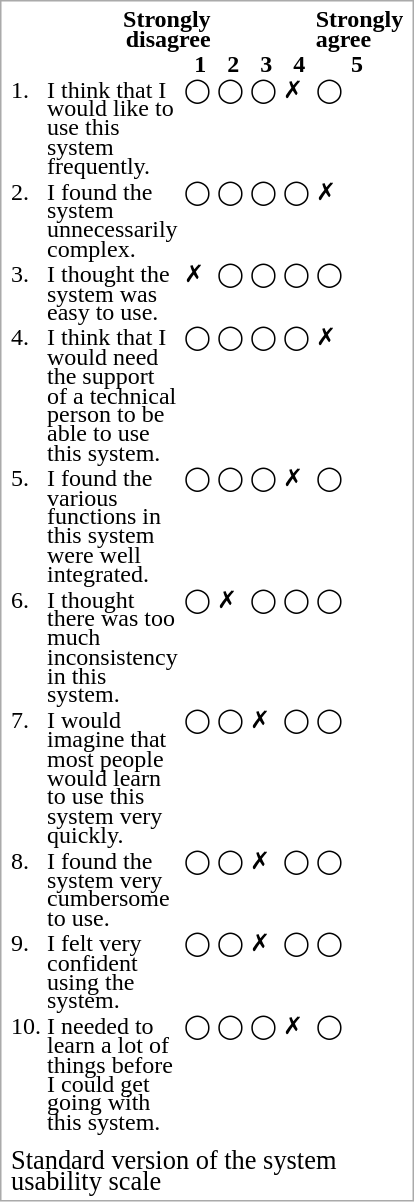<table class="infobox" style="width:250px;line-height:0.8;background:none;">
<tr>
<th colspan="3" style="text-align:right;">Strongly<br>disagree</th>
<th colspan="3"></th>
<th colspan="2" style="text-align:left;">Strongly<br>agree</th>
</tr>
<tr>
<th colspan="2"></th>
<th> 1</th>
<th> 2</th>
<th> 3</th>
<th> 4</th>
<th> 5</th>
</tr>
<tr>
<td>1.</td>
<td>I think that I would like to use this system frequently.</td>
<td>◯</td>
<td>◯</td>
<td>◯</td>
<td>✗</td>
<td>◯</td>
</tr>
<tr>
<td>2.</td>
<td>I found the system unnecessarily complex.</td>
<td>◯</td>
<td>◯</td>
<td>◯</td>
<td>◯</td>
<td>✗</td>
</tr>
<tr>
<td>3.</td>
<td>I thought the system was easy to use.</td>
<td>✗</td>
<td>◯</td>
<td>◯</td>
<td>◯</td>
<td>◯</td>
</tr>
<tr>
<td>4.</td>
<td>I think that I would need the support of a technical person to be able to use this system.</td>
<td>◯</td>
<td>◯</td>
<td>◯</td>
<td>◯</td>
<td>✗</td>
<td></td>
</tr>
<tr>
<td>5.</td>
<td>I found the various functions in this system were well integrated.</td>
<td>◯</td>
<td>◯</td>
<td>◯</td>
<td>✗</td>
<td>◯</td>
</tr>
<tr>
<td>6.</td>
<td>I thought there was too much inconsistency in this system.</td>
<td>◯</td>
<td>✗</td>
<td>◯</td>
<td>◯</td>
<td>◯</td>
</tr>
<tr>
<td>7.</td>
<td>I would imagine that most people would learn to use this system very quickly.</td>
<td>◯</td>
<td>◯</td>
<td>✗</td>
<td>◯</td>
<td>◯</td>
</tr>
<tr>
<td>8.</td>
<td>I found the system very cumbersome to use.</td>
<td>◯</td>
<td>◯</td>
<td>✗</td>
<td>◯</td>
<td>◯</td>
</tr>
<tr>
<td>9.</td>
<td>I felt very confident using the system.</td>
<td>◯</td>
<td>◯</td>
<td>✗</td>
<td>◯</td>
<td>◯</td>
</tr>
<tr>
<td>10.</td>
<td>I needed to learn a lot of things before I could get going with this system.</td>
<td>◯</td>
<td>◯</td>
<td>◯</td>
<td>✗</td>
<td>◯</td>
</tr>
<tr>
<td colspan="7" style="font-size:110%;padding-top:1ex;">Standard version of the system usability scale</td>
</tr>
</table>
